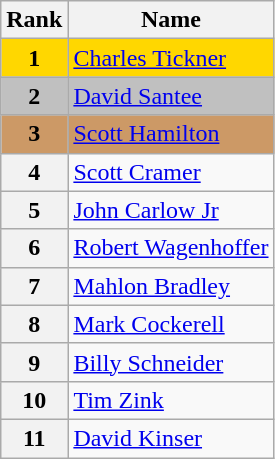<table class="wikitable">
<tr>
<th>Rank</th>
<th>Name</th>
</tr>
<tr bgcolor="gold">
<td align="center"><strong>1</strong></td>
<td><a href='#'>Charles Tickner</a></td>
</tr>
<tr bgcolor="silver">
<td align="center"><strong>2</strong></td>
<td><a href='#'>David Santee</a></td>
</tr>
<tr bgcolor="cc9966">
<td align="center"><strong>3</strong></td>
<td><a href='#'>Scott Hamilton</a></td>
</tr>
<tr>
<th>4</th>
<td><a href='#'>Scott Cramer</a></td>
</tr>
<tr>
<th>5</th>
<td><a href='#'>John Carlow Jr</a></td>
</tr>
<tr>
<th>6</th>
<td><a href='#'>Robert Wagenhoffer</a></td>
</tr>
<tr>
<th>7</th>
<td><a href='#'>Mahlon Bradley</a></td>
</tr>
<tr>
<th>8</th>
<td><a href='#'>Mark Cockerell</a></td>
</tr>
<tr>
<th>9</th>
<td><a href='#'>Billy Schneider</a></td>
</tr>
<tr>
<th>10</th>
<td><a href='#'>Tim Zink</a></td>
</tr>
<tr>
<th>11</th>
<td><a href='#'>David Kinser</a></td>
</tr>
</table>
